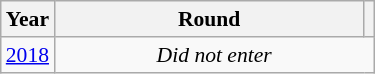<table class="wikitable" style="text-align: center; font-size:90%">
<tr>
<th>Year</th>
<th style="width:200px">Round</th>
<th></th>
</tr>
<tr>
<td><a href='#'>2018</a></td>
<td colspan="2"><em>Did not enter</em></td>
</tr>
</table>
